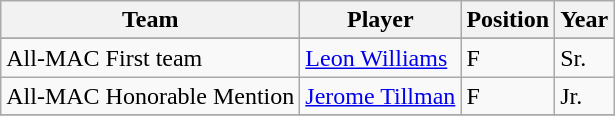<table class="wikitable" border="1">
<tr align=center>
<th style= >Team</th>
<th style= >Player</th>
<th style= >Position</th>
<th style= >Year</th>
</tr>
<tr align="center">
</tr>
<tr>
<td>All-MAC First team</td>
<td><a href='#'>Leon Williams</a></td>
<td>F</td>
<td>Sr.</td>
</tr>
<tr>
<td>All-MAC Honorable Mention</td>
<td><a href='#'>Jerome Tillman</a></td>
<td>F</td>
<td>Jr.</td>
</tr>
<tr>
</tr>
</table>
